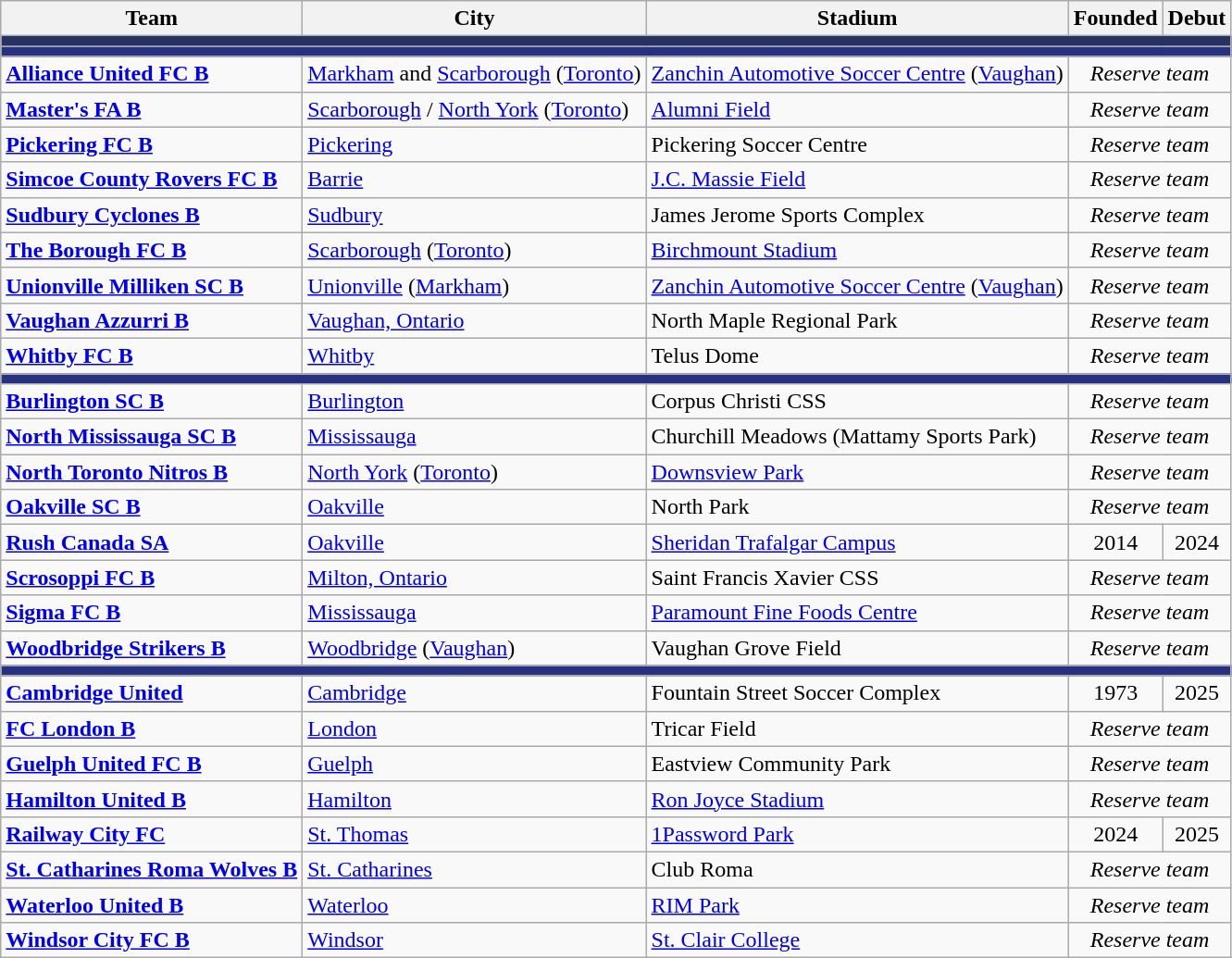<table class="wikitable sortable">
<tr>
<th>Team</th>
<th>City</th>
<th>Stadium</th>
<th>Founded</th>
<th>Debut</th>
</tr>
<tr>
<th style="background:#273162" colspan="6"></th>
</tr>
<tr>
<th style="background:#273182" colspan="6"></th>
</tr>
<tr>
<td><strong><a href='#'>Alliance United FC B</a></strong></td>
<td><a href='#'>Markham</a> and <a href='#'>Scarborough</a> (<a href='#'>Toronto</a>)</td>
<td><a href='#'>Zanchin Automotive Soccer Centre</a> (<a href='#'>Vaughan</a>)</td>
<td style="text-align:center;" colspan="2"><em>Reserve team</em></td>
</tr>
<tr>
<td><strong><a href='#'>Master's FA B</a></strong></td>
<td><a href='#'>Scarborough</a> / <a href='#'>North York</a> (<a href='#'>Toronto</a>)</td>
<td><a href='#'>Alumni Field</a></td>
<td style="text-align:center;" colspan="2"><em>Reserve team</em></td>
</tr>
<tr>
<td><strong><a href='#'>Pickering FC B</a></strong></td>
<td><a href='#'>Pickering</a></td>
<td>Pickering Soccer Centre</td>
<td style="text-align:center;" colspan="2"><em>Reserve team</em></td>
</tr>
<tr>
<td><strong><a href='#'>Simcoe County Rovers FC B</a></strong></td>
<td><a href='#'>Barrie</a></td>
<td><a href='#'>J.C. Massie Field</a></td>
<td style="text-align:center;" colspan="2"><em>Reserve team</em></td>
</tr>
<tr>
<td><strong><a href='#'>Sudbury Cyclones B</a></strong></td>
<td><a href='#'>Sudbury</a></td>
<td>James Jerome Sports Complex</td>
<td style="text-align:center;" colspan="2"><em>Reserve team</em></td>
</tr>
<tr>
<td><strong><a href='#'>The Borough FC B</a></strong></td>
<td><a href='#'>Scarborough</a> (<a href='#'>Toronto</a>)</td>
<td><a href='#'>Birchmount Stadium</a></td>
<td style="text-align:center;" colspan="2"><em>Reserve team</em></td>
</tr>
<tr>
<td><strong><a href='#'>Unionville Milliken SC B</a></strong></td>
<td><a href='#'>Unionville</a> (<a href='#'>Markham</a>)</td>
<td><a href='#'>Zanchin Automotive Soccer Centre</a> (<a href='#'>Vaughan</a>)</td>
<td style="text-align:center;" colspan="2"><em>Reserve team</em></td>
</tr>
<tr>
<td><strong><a href='#'>Vaughan Azzurri B</a></strong></td>
<td><a href='#'>Vaughan, Ontario</a></td>
<td>North Maple Regional Park</td>
<td style="text-align:center;" colspan="2"><em>Reserve team</em></td>
</tr>
<tr>
<td><strong><a href='#'>Whitby FC B</a></strong></td>
<td><a href='#'>Whitby</a></td>
<td>Telus Dome</td>
<td style="text-align:center;" colspan="2"><em>Reserve team</em></td>
</tr>
<tr>
<th style="background:#273182" colspan="6"></th>
</tr>
<tr>
<td><strong><a href='#'>Burlington SC B</a></strong></td>
<td><a href='#'>Burlington</a></td>
<td>Corpus Christi CSS</td>
<td style="text-align:center;" colspan="2"><em>Reserve team</em></td>
</tr>
<tr>
<td><strong><a href='#'>North Mississauga SC B</a></strong></td>
<td><a href='#'>Mississauga</a></td>
<td>Churchill Meadows (Mattamy Sports Park)</td>
<td style="text-align:center;" colspan="2"><em>Reserve team</em></td>
</tr>
<tr>
<td><strong><a href='#'>North Toronto Nitros B</a></strong></td>
<td><a href='#'>North York</a> (<a href='#'>Toronto</a>)</td>
<td><a href='#'>Downsview Park</a></td>
<td style="text-align:center;" colspan="2"><em>Reserve team</em></td>
</tr>
<tr>
<td><strong><a href='#'>Oakville SC B</a></strong></td>
<td><a href='#'>Oakville</a></td>
<td>North Park</td>
<td style="text-align:center;" colspan="2"><em>Reserve team</em></td>
</tr>
<tr>
<td><strong><a href='#'>Rush Canada SA</a></strong></td>
<td><a href='#'>Oakville</a></td>
<td><a href='#'>Sheridan Trafalgar Campus</a></td>
<td align="center">2014</td>
<td align="center">2024</td>
</tr>
<tr>
<td><strong><a href='#'>Scrosoppi FC B</a></strong></td>
<td><a href='#'>Milton, Ontario</a></td>
<td>Saint Francis Xavier CSS</td>
<td style="text-align:center;" colspan="2"><em>Reserve team</em></td>
</tr>
<tr>
<td><strong><a href='#'>Sigma FC B</a></strong></td>
<td><a href='#'>Mississauga</a></td>
<td><a href='#'>Paramount Fine Foods Centre</a></td>
<td style="text-align:center;" colspan="2"><em>Reserve team</em></td>
</tr>
<tr>
<td><strong><a href='#'>Woodbridge Strikers B</a></strong></td>
<td><a href='#'>Woodbridge</a> (<a href='#'>Vaughan</a>)</td>
<td>Vaughan Grove Field</td>
<td style="text-align:center;" colspan="2"><em>Reserve team</em></td>
</tr>
<tr>
<th style="background:#273182" colspan="6"></th>
</tr>
<tr>
<td><strong><a href='#'>Cambridge United</a></strong></td>
<td><a href='#'>Cambridge</a></td>
<td>Fountain Street Soccer Complex</td>
<td align="center">1973</td>
<td align="center">2025</td>
</tr>
<tr>
<td><strong><a href='#'>FC London B</a></strong></td>
<td><a href='#'>London</a></td>
<td>Tricar Field</td>
<td style="text-align:center;" colspan="2"><em>Reserve team</em></td>
</tr>
<tr>
<td><strong><a href='#'>Guelph United FC B</a></strong></td>
<td><a href='#'>Guelph</a></td>
<td>Eastview Community Park</td>
<td style="text-align:center;" colspan="2"><em>Reserve team</em></td>
</tr>
<tr>
<td><strong><a href='#'>Hamilton United B</a></strong></td>
<td><a href='#'>Hamilton</a></td>
<td><a href='#'>Ron Joyce Stadium</a></td>
<td style="text-align:center;" colspan="2"><em>Reserve team</em></td>
</tr>
<tr>
<td><strong><a href='#'>Railway City FC</a></strong></td>
<td><a href='#'>St. Thomas</a></td>
<td><a href='#'>1Password Park</a></td>
<td align="center">2024</td>
<td align="center">2025</td>
</tr>
<tr>
<td><strong><a href='#'>St. Catharines Roma Wolves B</a></strong></td>
<td><a href='#'>St. Catharines</a></td>
<td>Club Roma</td>
<td style="text-align:center;" colspan="2"><em>Reserve team</em></td>
</tr>
<tr>
<td><strong><a href='#'>Waterloo United B</a></strong></td>
<td><a href='#'>Waterloo</a></td>
<td><a href='#'>RIM Park</a></td>
<td style="text-align:center;" colspan="2"><em>Reserve team</em></td>
</tr>
<tr>
<td><strong><a href='#'>Windsor City FC B</a></strong></td>
<td><a href='#'>Windsor</a></td>
<td><a href='#'>St. Clair College</a></td>
<td style="text-align:center;" colspan="2"><em>Reserve team</em></td>
</tr>
</table>
